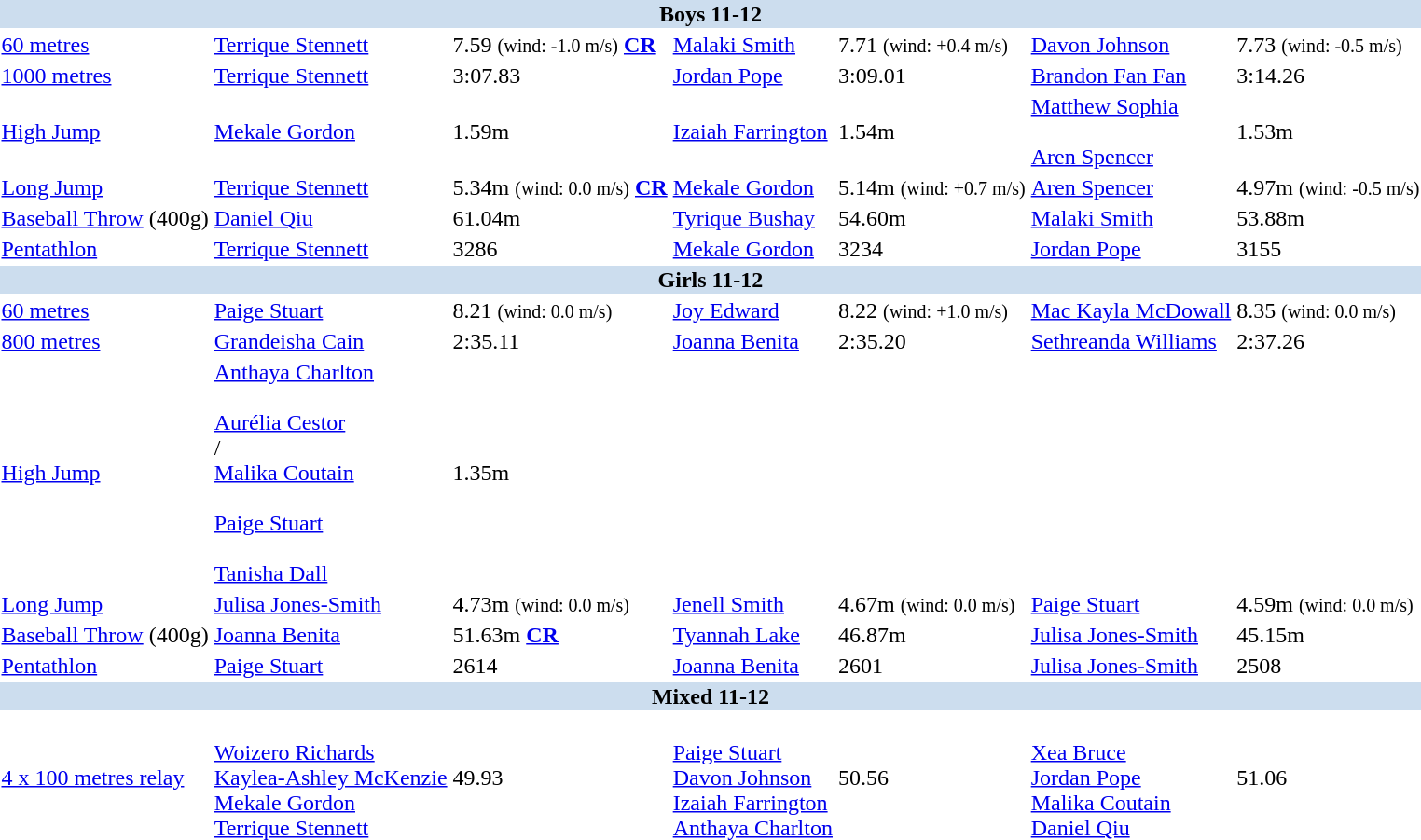<table>
<tr>
<th colspan=7 align = center style="background-color: #CCDDEE;">Boys 11-12</th>
</tr>
<tr>
<td><a href='#'>60 metres</a></td>
<td align=left><a href='#'>Terrique Stennett</a> <br> </td>
<td>7.59 <small>(wind: -1.0 m/s)</small> <strong><a href='#'>CR</a></strong></td>
<td align=left><a href='#'>Malaki Smith</a> <br> </td>
<td>7.71 <small>(wind: +0.4 m/s)</small></td>
<td align=left><a href='#'>Davon Johnson</a> <br> </td>
<td>7.73 <small>(wind: -0.5 m/s)</small></td>
</tr>
<tr>
<td><a href='#'>1000 metres</a></td>
<td align=left><a href='#'>Terrique Stennett</a> <br> </td>
<td>3:07.83</td>
<td align=left><a href='#'>Jordan Pope</a> <br> </td>
<td>3:09.01</td>
<td align=left><a href='#'>Brandon Fan Fan</a> <br> </td>
<td>3:14.26</td>
</tr>
<tr>
<td><a href='#'>High Jump</a></td>
<td align=left><a href='#'>Mekale Gordon</a> <br> </td>
<td>1.59m</td>
<td align=left><a href='#'>Izaiah Farrington</a> <br> </td>
<td>1.54m</td>
<td align=left><a href='#'>Matthew Sophia</a> <br>   <br> <a href='#'>Aren Spencer</a> <br> </td>
<td>1.53m</td>
</tr>
<tr>
<td><a href='#'>Long Jump</a></td>
<td align=left><a href='#'>Terrique Stennett</a> <br> </td>
<td>5.34m <small>(wind: 0.0 m/s)</small> <strong><a href='#'>CR</a></strong></td>
<td align=left><a href='#'>Mekale Gordon</a> <br> </td>
<td>5.14m <small>(wind: +0.7 m/s)</small></td>
<td align=left><a href='#'>Aren Spencer</a> <br> </td>
<td>4.97m <small>(wind: -0.5 m/s)</small></td>
</tr>
<tr>
<td><a href='#'>Baseball Throw</a> (400g)</td>
<td align=left><a href='#'>Daniel Qiu</a> <br> </td>
<td>61.04m</td>
<td align=left><a href='#'>Tyrique Bushay</a> <br> </td>
<td>54.60m</td>
<td align=left><a href='#'>Malaki Smith</a> <br> </td>
<td>53.88m</td>
</tr>
<tr>
<td><a href='#'>Pentathlon</a></td>
<td align=left><a href='#'>Terrique Stennett</a> <br> </td>
<td>3286</td>
<td align=left><a href='#'>Mekale Gordon</a> <br> </td>
<td>3234</td>
<td align=left><a href='#'>Jordan Pope</a> <br> </td>
<td>3155</td>
</tr>
<tr>
<th colspan=7 align = center style="background-color: #CCDDEE;">Girls 11-12</th>
</tr>
<tr>
<td><a href='#'>60 metres</a></td>
<td align=left><a href='#'>Paige Stuart</a> <br> </td>
<td>8.21 <small>(wind: 0.0 m/s)</small></td>
<td align=left><a href='#'>Joy Edward</a> <br> </td>
<td>8.22 <small>(wind: +1.0 m/s)</small></td>
<td align=left><a href='#'>Mac Kayla McDowall</a> <br> </td>
<td>8.35 <small>(wind: 0.0 m/s)</small></td>
</tr>
<tr>
<td><a href='#'>800 metres</a></td>
<td align=left><a href='#'>Grandeisha Cain</a> <br> </td>
<td>2:35.11</td>
<td align=left><a href='#'>Joanna Benita</a> <br> </td>
<td>2:35.20</td>
<td align=left><a href='#'>Sethreanda Williams</a> <br> </td>
<td>2:37.26</td>
</tr>
<tr>
<td><a href='#'>High Jump</a></td>
<td align=left><a href='#'>Anthaya Charlton</a> <br>  <br> <a href='#'>Aurélia Cestor</a> <br> / <br> <a href='#'>Malika Coutain</a> <br>  <br> <a href='#'>Paige Stuart</a> <br>  <br> <a href='#'>Tanisha Dall</a> <br> </td>
<td>1.35m</td>
<td></td>
<td></td>
<td></td>
<td></td>
</tr>
<tr>
<td><a href='#'>Long Jump</a></td>
<td align=left><a href='#'>Julisa Jones-Smith</a> <br> </td>
<td>4.73m <small>(wind: 0.0 m/s)</small></td>
<td align=left><a href='#'>Jenell Smith</a> <br> </td>
<td>4.67m <small>(wind: 0.0 m/s)</small></td>
<td align=left><a href='#'>Paige Stuart</a> <br> </td>
<td>4.59m <small>(wind: 0.0 m/s)</small></td>
</tr>
<tr>
<td><a href='#'>Baseball Throw</a> (400g)</td>
<td align=left><a href='#'>Joanna Benita</a> <br> </td>
<td>51.63m <strong><a href='#'>CR</a></strong></td>
<td align=left><a href='#'>Tyannah Lake</a> <br> </td>
<td>46.87m</td>
<td align=left><a href='#'>Julisa Jones-Smith</a> <br> </td>
<td>45.15m</td>
</tr>
<tr>
<td><a href='#'>Pentathlon</a></td>
<td align=left><a href='#'>Paige Stuart</a> <br> </td>
<td>2614</td>
<td align=left><a href='#'>Joanna Benita</a> <br> </td>
<td>2601</td>
<td align=left><a href='#'>Julisa Jones-Smith</a> <br> </td>
<td>2508</td>
</tr>
<tr>
<th colspan=7 align = center style="background-color: #CCDDEE;">Mixed 11-12</th>
</tr>
<tr>
<td><a href='#'>4 x 100 metres relay</a></td>
<td> <br><a href='#'>Woizero Richards</a> <br><a href='#'>Kaylea-Ashley McKenzie</a> <br><a href='#'>Mekale Gordon</a> <br><a href='#'>Terrique Stennett</a></td>
<td>49.93</td>
<td> <br><a href='#'>Paige Stuart</a> <br><a href='#'>Davon Johnson</a> <br><a href='#'>Izaiah Farrington</a> <br><a href='#'>Anthaya Charlton</a></td>
<td>50.56</td>
<td> <br><a href='#'>Xea Bruce</a> <br><a href='#'>Jordan Pope</a> <br><a href='#'>Malika Coutain</a> <br><a href='#'>Daniel Qiu</a></td>
<td>51.06</td>
</tr>
</table>
